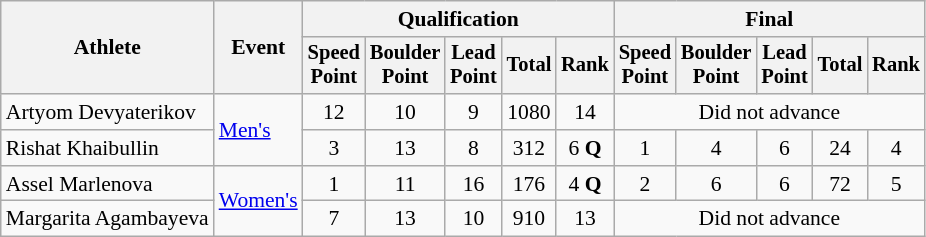<table class=wikitable style="font-size:90%; text-align:center;">
<tr>
<th rowspan="2">Athlete</th>
<th rowspan="2">Event</th>
<th colspan=5>Qualification</th>
<th colspan=5>Final</th>
</tr>
<tr style="font-size:95%">
<th>Speed<br>Point</th>
<th>Boulder<br>Point</th>
<th>Lead<br>Point</th>
<th>Total</th>
<th>Rank</th>
<th>Speed<br>Point</th>
<th>Boulder<br>Point</th>
<th>Lead<br>Point</th>
<th>Total</th>
<th>Rank</th>
</tr>
<tr>
<td align=left>Artyom Devyaterikov</td>
<td align=left rowspan=2><a href='#'>Men's</a></td>
<td>12</td>
<td>10</td>
<td>9</td>
<td>1080</td>
<td>14</td>
<td colspan=5>Did not advance</td>
</tr>
<tr>
<td align=left>Rishat Khaibullin</td>
<td>3</td>
<td>13</td>
<td>8</td>
<td>312</td>
<td>6 <strong>Q</strong></td>
<td>1</td>
<td>4</td>
<td>6</td>
<td>24</td>
<td>4</td>
</tr>
<tr>
<td align=left>Assel Marlenova</td>
<td align=left rowspan=2><a href='#'>Women's</a></td>
<td>1</td>
<td>11</td>
<td>16</td>
<td>176</td>
<td>4 <strong>Q</strong></td>
<td>2</td>
<td>6</td>
<td>6</td>
<td>72</td>
<td>5</td>
</tr>
<tr>
<td align=left>Margarita Agambayeva</td>
<td>7</td>
<td>13</td>
<td>10</td>
<td>910</td>
<td>13</td>
<td colspan=5>Did not advance</td>
</tr>
</table>
